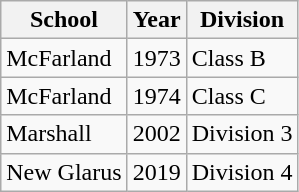<table class="wikitable">
<tr>
<th>School</th>
<th>Year</th>
<th>Division</th>
</tr>
<tr>
<td>McFarland</td>
<td>1973</td>
<td>Class B</td>
</tr>
<tr>
<td>McFarland</td>
<td>1974</td>
<td>Class C</td>
</tr>
<tr>
<td>Marshall</td>
<td>2002</td>
<td>Division 3</td>
</tr>
<tr>
<td>New Glarus</td>
<td>2019</td>
<td>Division 4</td>
</tr>
</table>
